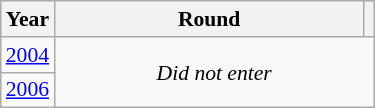<table class="wikitable" style="text-align: center; font-size:90%">
<tr>
<th>Year</th>
<th style="width:200px">Round</th>
<th></th>
</tr>
<tr>
<td><a href='#'>2004</a></td>
<td colspan="2" rowspan="2"><em>Did not enter</em></td>
</tr>
<tr>
<td><a href='#'>2006</a></td>
</tr>
</table>
